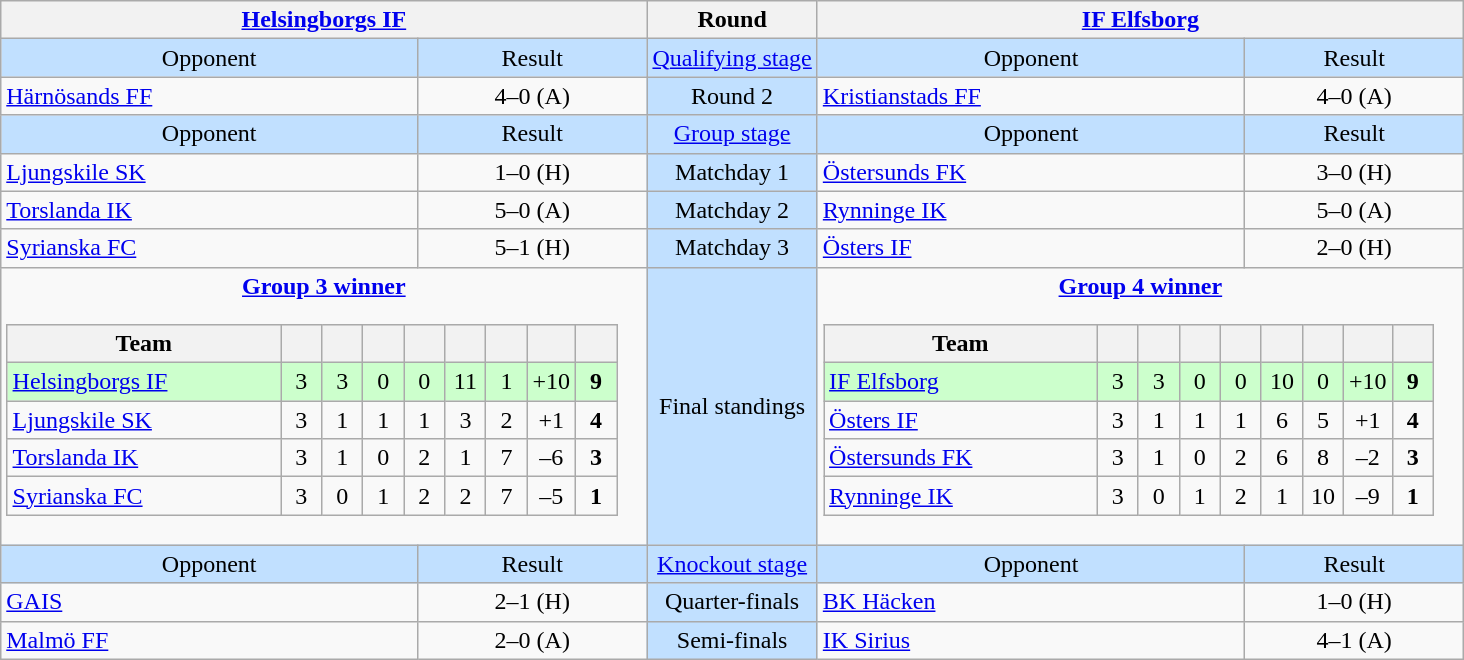<table class="wikitable" style="text-align: center;">
<tr>
<th colspan=2><a href='#'>Helsingborgs IF</a></th>
<th>Round</th>
<th colspan=2><a href='#'>IF Elfsborg</a></th>
</tr>
<tr style="background:#c1e0ff;">
<td>Opponent</td>
<td>Result</td>
<td><a href='#'>Qualifying stage</a></td>
<td>Opponent</td>
<td>Result</td>
</tr>
<tr>
<td align=left><a href='#'>Härnösands FF</a></td>
<td>4–0 (A)</td>
<td style="background:#c1e0ff;">Round 2</td>
<td align=left><a href='#'>Kristianstads FF</a></td>
<td>4–0 (A)</td>
</tr>
<tr style="background:#c1e0ff;">
<td>Opponent</td>
<td>Result</td>
<td><a href='#'>Group stage</a></td>
<td>Opponent</td>
<td>Result</td>
</tr>
<tr>
<td align=left><a href='#'>Ljungskile SK</a></td>
<td>1–0 (H)</td>
<td style="background:#c1e0ff;">Matchday 1</td>
<td align=left><a href='#'>Östersunds FK</a></td>
<td>3–0 (H)</td>
</tr>
<tr>
<td align=left><a href='#'>Torslanda IK</a></td>
<td>5–0 (A)</td>
<td style="background:#c1e0ff;">Matchday 2</td>
<td align=left><a href='#'>Rynninge IK</a></td>
<td>5–0 (A)</td>
</tr>
<tr>
<td align=left><a href='#'>Syrianska FC</a></td>
<td>5–1 (H)</td>
<td style="background:#c1e0ff;">Matchday 3</td>
<td align=left><a href='#'>Östers IF</a></td>
<td>2–0 (H)</td>
</tr>
<tr>
<td colspan="2" style="text-align:center; vertical-align:top;"><strong><a href='#'>Group 3 winner</a></strong><br><table class="wikitable" style="text-align: center;">
<tr>
<th width="175">Team</th>
<th width="20"></th>
<th width="20"></th>
<th width="20"></th>
<th width="20"></th>
<th width="20"></th>
<th width="20"></th>
<th width="20"></th>
<th width="20"></th>
</tr>
<tr bgcolor="#ccffcc">
<td align=left><a href='#'>Helsingborgs IF</a></td>
<td>3</td>
<td>3</td>
<td>0</td>
<td>0</td>
<td>11</td>
<td>1</td>
<td>+10</td>
<td><strong>9</strong></td>
</tr>
<tr>
<td align=left><a href='#'>Ljungskile SK</a></td>
<td>3</td>
<td>1</td>
<td>1</td>
<td>1</td>
<td>3</td>
<td>2</td>
<td>+1</td>
<td><strong>4</strong></td>
</tr>
<tr>
<td align=left><a href='#'>Torslanda IK</a></td>
<td>3</td>
<td>1</td>
<td>0</td>
<td>2</td>
<td>1</td>
<td>7</td>
<td>–6</td>
<td><strong>3</strong></td>
</tr>
<tr>
<td align=left><a href='#'>Syrianska FC</a></td>
<td>3</td>
<td>0</td>
<td>1</td>
<td>2</td>
<td>2</td>
<td>7</td>
<td>–5</td>
<td><strong>1</strong></td>
</tr>
</table>
</td>
<td style="background:#c1e0ff;">Final standings</td>
<td colspan="2" style="text-align:center; vertical-align:top;"><strong><a href='#'>Group 4 winner</a></strong><br><table class="wikitable" style="text-align: center;">
<tr>
<th width="175">Team</th>
<th width="20"></th>
<th width="20"></th>
<th width="20"></th>
<th width="20"></th>
<th width="20"></th>
<th width="20"></th>
<th width="20"></th>
<th width="20"></th>
</tr>
<tr bgcolor="#ccffcc">
<td align=left><a href='#'>IF Elfsborg</a></td>
<td>3</td>
<td>3</td>
<td>0</td>
<td>0</td>
<td>10</td>
<td>0</td>
<td>+10</td>
<td><strong>9</strong></td>
</tr>
<tr>
<td align=left><a href='#'>Östers IF</a></td>
<td>3</td>
<td>1</td>
<td>1</td>
<td>1</td>
<td>6</td>
<td>5</td>
<td>+1</td>
<td><strong>4</strong></td>
</tr>
<tr>
<td align=left><a href='#'>Östersunds FK</a></td>
<td>3</td>
<td>1</td>
<td>0</td>
<td>2</td>
<td>6</td>
<td>8</td>
<td>–2</td>
<td><strong>3</strong></td>
</tr>
<tr>
<td align=left><a href='#'>Rynninge IK</a></td>
<td>3</td>
<td>0</td>
<td>1</td>
<td>2</td>
<td>1</td>
<td>10</td>
<td>–9</td>
<td><strong>1</strong></td>
</tr>
</table>
</td>
</tr>
<tr style="background:#c1e0ff;">
<td>Opponent</td>
<td>Result</td>
<td><a href='#'>Knockout stage</a></td>
<td>Opponent</td>
<td>Result</td>
</tr>
<tr>
<td align=left><a href='#'>GAIS</a></td>
<td>2–1 (H)</td>
<td style="background:#c1e0ff;">Quarter-finals</td>
<td align=left><a href='#'>BK Häcken</a></td>
<td>1–0 (H)</td>
</tr>
<tr>
<td align=left><a href='#'>Malmö FF</a></td>
<td>2–0 (A)</td>
<td style="background:#c1e0ff;">Semi-finals</td>
<td align=left><a href='#'>IK Sirius</a></td>
<td>4–1 (A)</td>
</tr>
</table>
